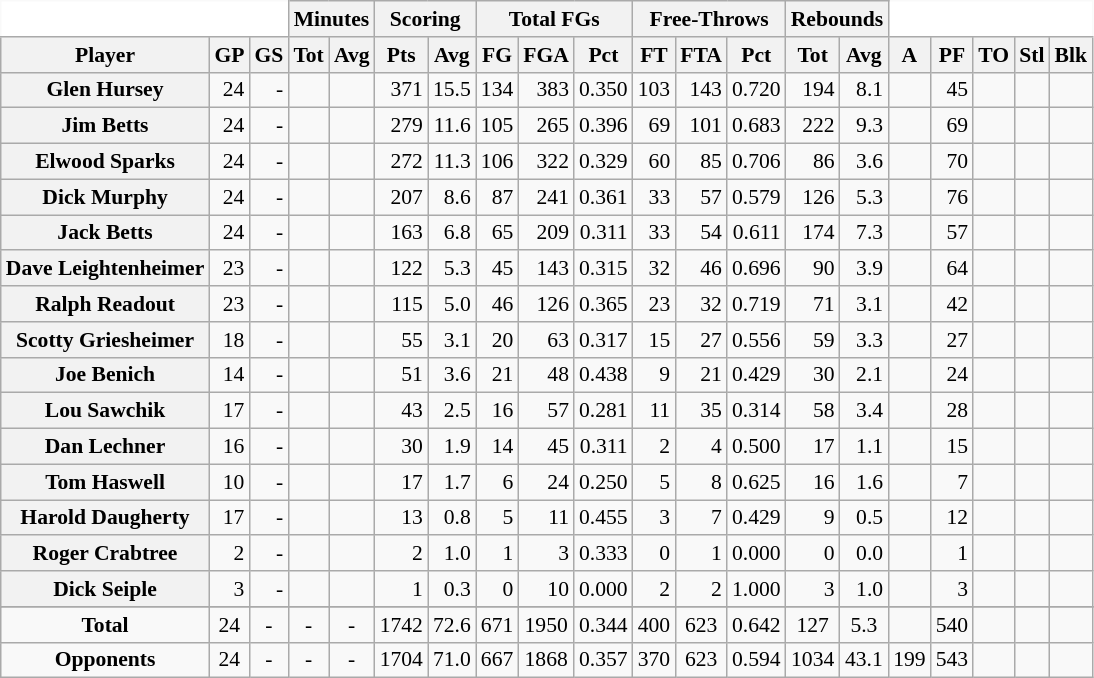<table class="wikitable sortable" border="1" style="font-size:90%;">
<tr>
<th colspan="3" style="border-top-style:hidden; border-left-style:hidden; background: white;"></th>
<th colspan="2" style=>Minutes</th>
<th colspan="2" style=>Scoring</th>
<th colspan="3" style=>Total FGs</th>
<th colspan="3" style=>Free-Throws</th>
<th colspan="2" style=>Rebounds</th>
<th colspan="5" style="border-top-style:hidden; border-right-style:hidden; background: white;"></th>
</tr>
<tr>
<th scope="col" style=>Player</th>
<th scope="col" style=>GP</th>
<th scope="col" style=>GS</th>
<th scope="col" style=>Tot</th>
<th scope="col" style=>Avg</th>
<th scope="col" style=>Pts</th>
<th scope="col" style=>Avg</th>
<th scope="col" style=>FG</th>
<th scope="col" style=>FGA</th>
<th scope="col" style=>Pct</th>
<th scope="col" style=>FT</th>
<th scope="col" style=>FTA</th>
<th scope="col" style=>Pct</th>
<th scope="col" style=>Tot</th>
<th scope="col" style=>Avg</th>
<th scope="col" style=>A</th>
<th scope="col" style=>PF</th>
<th scope="col" style=>TO</th>
<th scope="col" style=>Stl</th>
<th scope="col" style=>Blk</th>
</tr>
<tr>
<th>Glen Hursey</th>
<td align="right">24</td>
<td align="right">-</td>
<td align="right"></td>
<td align="right"></td>
<td align="right">371</td>
<td align="right">15.5</td>
<td align="right">134</td>
<td align="right">383</td>
<td align="right">0.350</td>
<td align="right">103</td>
<td align="right">143</td>
<td align="right">0.720</td>
<td align="right">194</td>
<td align="right">8.1</td>
<td align="right"></td>
<td align="right">45</td>
<td align="right"></td>
<td align="right"></td>
<td align="right"></td>
</tr>
<tr>
<th>Jim Betts</th>
<td align="right">24</td>
<td align="right">-</td>
<td align="right"></td>
<td align="right"></td>
<td align="right">279</td>
<td align="right">11.6</td>
<td align="right">105</td>
<td align="right">265</td>
<td align="right">0.396</td>
<td align="right">69</td>
<td align="right">101</td>
<td align="right">0.683</td>
<td align="right">222</td>
<td align="right">9.3</td>
<td align="right"></td>
<td align="right">69</td>
<td align="right"></td>
<td align="right"></td>
<td align="right"></td>
</tr>
<tr>
<th>Elwood Sparks</th>
<td align="right">24</td>
<td align="right">-</td>
<td align="right"></td>
<td align="right"></td>
<td align="right">272</td>
<td align="right">11.3</td>
<td align="right">106</td>
<td align="right">322</td>
<td align="right">0.329</td>
<td align="right">60</td>
<td align="right">85</td>
<td align="right">0.706</td>
<td align="right">86</td>
<td align="right">3.6</td>
<td align="right"></td>
<td align="right">70</td>
<td align="right"></td>
<td align="right"></td>
<td align="right"></td>
</tr>
<tr>
<th>Dick Murphy</th>
<td align="right">24</td>
<td align="right">-</td>
<td align="right"></td>
<td align="right"></td>
<td align="right">207</td>
<td align="right">8.6</td>
<td align="right">87</td>
<td align="right">241</td>
<td align="right">0.361</td>
<td align="right">33</td>
<td align="right">57</td>
<td align="right">0.579</td>
<td align="right">126</td>
<td align="right">5.3</td>
<td align="right"></td>
<td align="right">76</td>
<td align="right"></td>
<td align="right"></td>
<td align="right"></td>
</tr>
<tr>
<th>Jack Betts</th>
<td align="right">24</td>
<td align="right">-</td>
<td align="right"></td>
<td align="right"></td>
<td align="right">163</td>
<td align="right">6.8</td>
<td align="right">65</td>
<td align="right">209</td>
<td align="right">0.311</td>
<td align="right">33</td>
<td align="right">54</td>
<td align="right">0.611</td>
<td align="right">174</td>
<td align="right">7.3</td>
<td align="right"></td>
<td align="right">57</td>
<td align="right"></td>
<td align="right"></td>
<td align="right"></td>
</tr>
<tr>
<th>Dave Leightenheimer</th>
<td align="right">23</td>
<td align="right">-</td>
<td align="right"></td>
<td align="right"></td>
<td align="right">122</td>
<td align="right">5.3</td>
<td align="right">45</td>
<td align="right">143</td>
<td align="right">0.315</td>
<td align="right">32</td>
<td align="right">46</td>
<td align="right">0.696</td>
<td align="right">90</td>
<td align="right">3.9</td>
<td align="right"></td>
<td align="right">64</td>
<td align="right"></td>
<td align="right"></td>
<td align="right"></td>
</tr>
<tr>
<th>Ralph Readout</th>
<td align="right">23</td>
<td align="right">-</td>
<td align="right"></td>
<td align="right"></td>
<td align="right">115</td>
<td align="right">5.0</td>
<td align="right">46</td>
<td align="right">126</td>
<td align="right">0.365</td>
<td align="right">23</td>
<td align="right">32</td>
<td align="right">0.719</td>
<td align="right">71</td>
<td align="right">3.1</td>
<td align="right"></td>
<td align="right">42</td>
<td align="right"></td>
<td align="right"></td>
<td align="right"></td>
</tr>
<tr>
<th>Scotty Griesheimer</th>
<td align="right">18</td>
<td align="right">-</td>
<td align="right"></td>
<td align="right"></td>
<td align="right">55</td>
<td align="right">3.1</td>
<td align="right">20</td>
<td align="right">63</td>
<td align="right">0.317</td>
<td align="right">15</td>
<td align="right">27</td>
<td align="right">0.556</td>
<td align="right">59</td>
<td align="right">3.3</td>
<td align="right"></td>
<td align="right">27</td>
<td align="right"></td>
<td align="right"></td>
<td align="right"></td>
</tr>
<tr>
<th>Joe Benich</th>
<td align="right">14</td>
<td align="right">-</td>
<td align="right"></td>
<td align="right"></td>
<td align="right">51</td>
<td align="right">3.6</td>
<td align="right">21</td>
<td align="right">48</td>
<td align="right">0.438</td>
<td align="right">9</td>
<td align="right">21</td>
<td align="right">0.429</td>
<td align="right">30</td>
<td align="right">2.1</td>
<td align="right"></td>
<td align="right">24</td>
<td align="right"></td>
<td align="right"></td>
<td align="right"></td>
</tr>
<tr>
<th>Lou Sawchik</th>
<td align="right">17</td>
<td align="right">-</td>
<td align="right"></td>
<td align="right"></td>
<td align="right">43</td>
<td align="right">2.5</td>
<td align="right">16</td>
<td align="right">57</td>
<td align="right">0.281</td>
<td align="right">11</td>
<td align="right">35</td>
<td align="right">0.314</td>
<td align="right">58</td>
<td align="right">3.4</td>
<td align="right"></td>
<td align="right">28</td>
<td align="right"></td>
<td align="right"></td>
<td align="right"></td>
</tr>
<tr>
<th>Dan Lechner</th>
<td align="right">16</td>
<td align="right">-</td>
<td align="right"></td>
<td align="right"></td>
<td align="right">30</td>
<td align="right">1.9</td>
<td align="right">14</td>
<td align="right">45</td>
<td align="right">0.311</td>
<td align="right">2</td>
<td align="right">4</td>
<td align="right">0.500</td>
<td align="right">17</td>
<td align="right">1.1</td>
<td align="right"></td>
<td align="right">15</td>
<td align="right"></td>
<td align="right"></td>
<td align="right"></td>
</tr>
<tr>
<th>Tom Haswell</th>
<td align="right">10</td>
<td align="right">-</td>
<td align="right"></td>
<td align="right"></td>
<td align="right">17</td>
<td align="right">1.7</td>
<td align="right">6</td>
<td align="right">24</td>
<td align="right">0.250</td>
<td align="right">5</td>
<td align="right">8</td>
<td align="right">0.625</td>
<td align="right">16</td>
<td align="right">1.6</td>
<td align="right"></td>
<td align="right">7</td>
<td align="right"></td>
<td align="right"></td>
<td align="right"></td>
</tr>
<tr>
<th>Harold Daugherty</th>
<td align="right">17</td>
<td align="right">-</td>
<td align="right"></td>
<td align="right"></td>
<td align="right">13</td>
<td align="right">0.8</td>
<td align="right">5</td>
<td align="right">11</td>
<td align="right">0.455</td>
<td align="right">3</td>
<td align="right">7</td>
<td align="right">0.429</td>
<td align="right">9</td>
<td align="right">0.5</td>
<td align="right"></td>
<td align="right">12</td>
<td align="right"></td>
<td align="right"></td>
<td align="right"></td>
</tr>
<tr>
<th>Roger Crabtree</th>
<td align="right">2</td>
<td align="right">-</td>
<td align="right"></td>
<td align="right"></td>
<td align="right">2</td>
<td align="right">1.0</td>
<td align="right">1</td>
<td align="right">3</td>
<td align="right">0.333</td>
<td align="right">0</td>
<td align="right">1</td>
<td align="right">0.000</td>
<td align="right">0</td>
<td align="right">0.0</td>
<td align="right"></td>
<td align="right">1</td>
<td align="right"></td>
<td align="right"></td>
<td align="right"></td>
</tr>
<tr>
<th>Dick Seiple</th>
<td align="right">3</td>
<td align="right">-</td>
<td align="right"></td>
<td align="right"></td>
<td align="right">1</td>
<td align="right">0.3</td>
<td align="right">0</td>
<td align="right">10</td>
<td align="right">0.000</td>
<td align="right">2</td>
<td align="right">2</td>
<td align="right">1.000</td>
<td align="right">3</td>
<td align="right">1.0</td>
<td align="right"></td>
<td align="right">3</td>
<td align="right"></td>
<td align="right"></td>
<td align="right"></td>
</tr>
<tr>
</tr>
<tr class="sortbottom">
<td align="center" style=><strong>Total</strong></td>
<td align="center" style=>24</td>
<td align="center" style=>-</td>
<td align="center" style=>-</td>
<td align="center" style=>-</td>
<td align="center" style=>1742</td>
<td align="center" style=>72.6</td>
<td align="center" style=>671</td>
<td align="center" style=>1950</td>
<td align="center" style=>0.344</td>
<td align="center" style=>400</td>
<td align="center" style=>623</td>
<td align="center" style=>0.642</td>
<td align="center" style=>127</td>
<td align="center" style=>5.3</td>
<td align="center" style=></td>
<td align="center" style=>540</td>
<td align="center" style=></td>
<td align="center" style=></td>
<td align="center" style=></td>
</tr>
<tr class="sortbottom">
<td align="center"><strong>Opponents</strong></td>
<td align="center">24</td>
<td align="center">-</td>
<td align="center">-</td>
<td align="center">-</td>
<td align="center">1704</td>
<td align="center">71.0</td>
<td align="center">667</td>
<td align="center">1868</td>
<td align="center">0.357</td>
<td align="center">370</td>
<td align="center">623</td>
<td align="center">0.594</td>
<td align="center">1034</td>
<td align="center">43.1</td>
<td align="center">199</td>
<td align="center">543</td>
<td align="center"></td>
<td align="center"></td>
<td align="center"></td>
</tr>
</table>
